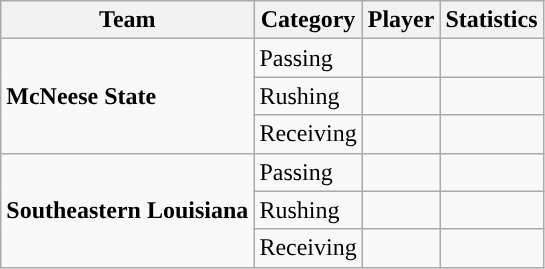<table class="wikitable" style="float: left;">
<tr>
<th>Team</th>
<th>Category</th>
<th>Player</th>
<th>Statistics</th>
</tr>
<tr>
<td rowspan=3><strong>McNeese State</strong></td>
<td>Passing</td>
<td> </td>
<td> </td>
</tr>
<tr>
<td>Rushing</td>
<td> </td>
<td> </td>
</tr>
<tr>
<td>Receiving</td>
<td> </td>
<td> </td>
</tr>
<tr>
<td rowspan=3><strong>Southeastern Louisiana</strong></td>
<td>Passing</td>
<td> </td>
<td> </td>
</tr>
<tr>
<td>Rushing</td>
<td> </td>
<td> </td>
</tr>
<tr>
<td>Receiving</td>
<td> </td>
<td> </td>
</tr>
</table>
